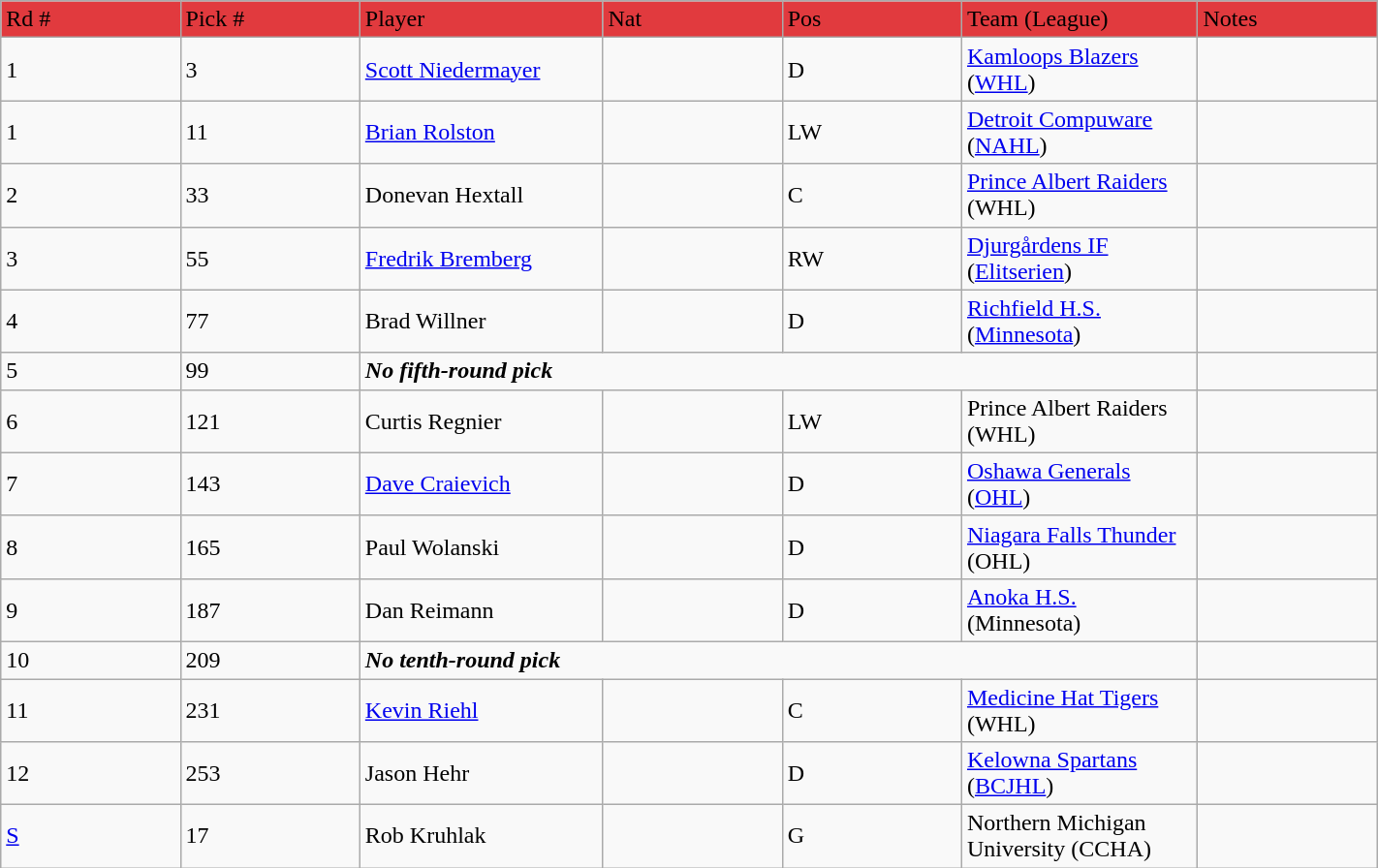<table class="wikitable" style="width: 75%">
<tr>
<td width="5%"; bgcolor="#E13A3E">Rd #</td>
<td width="5%"; bgcolor="#E13A3E">Pick #</td>
<td width="5%"; bgcolor="#E13A3E">Player</td>
<td width="5%"; bgcolor="#E13A3E">Nat</td>
<td width="5%"; bgcolor="#E13A3E">Pos</td>
<td width="5%"; bgcolor="#E13A3E">Team (League)</td>
<td width="5%"; bgcolor="#E13A3E">Notes</td>
</tr>
<tr>
<td>1</td>
<td>3</td>
<td><a href='#'>Scott Niedermayer</a></td>
<td></td>
<td>D</td>
<td><a href='#'>Kamloops Blazers</a> (<a href='#'>WHL</a>)</td>
<td></td>
</tr>
<tr>
<td>1</td>
<td>11</td>
<td><a href='#'>Brian Rolston</a></td>
<td></td>
<td>LW</td>
<td><a href='#'>Detroit Compuware</a> (<a href='#'>NAHL</a>)</td>
<td></td>
</tr>
<tr>
<td>2</td>
<td>33</td>
<td>Donevan Hextall</td>
<td></td>
<td>C</td>
<td><a href='#'>Prince Albert Raiders</a> (WHL)</td>
<td></td>
</tr>
<tr>
<td>3</td>
<td>55</td>
<td><a href='#'>Fredrik Bremberg</a></td>
<td></td>
<td>RW</td>
<td><a href='#'>Djurgårdens IF</a> (<a href='#'>Elitserien</a>)</td>
<td></td>
</tr>
<tr>
<td>4</td>
<td>77</td>
<td>Brad Willner</td>
<td></td>
<td>D</td>
<td><a href='#'>Richfield H.S.</a> (<a href='#'>Minnesota</a>)</td>
<td></td>
</tr>
<tr>
<td>5</td>
<td>99</td>
<td colspan="4"><strong><em>No fifth-round pick</em></strong></td>
<td></td>
</tr>
<tr>
<td>6</td>
<td>121</td>
<td>Curtis Regnier</td>
<td></td>
<td>LW</td>
<td>Prince Albert Raiders (WHL)</td>
<td></td>
</tr>
<tr>
<td>7</td>
<td>143</td>
<td><a href='#'>Dave Craievich</a></td>
<td></td>
<td>D</td>
<td><a href='#'>Oshawa Generals</a> (<a href='#'>OHL</a>)</td>
<td></td>
</tr>
<tr>
<td>8</td>
<td>165</td>
<td>Paul Wolanski</td>
<td></td>
<td>D</td>
<td><a href='#'>Niagara Falls Thunder</a> (OHL)</td>
<td></td>
</tr>
<tr>
<td>9</td>
<td>187</td>
<td>Dan Reimann</td>
<td></td>
<td>D</td>
<td><a href='#'>Anoka H.S.</a> (Minnesota)</td>
<td></td>
</tr>
<tr>
<td>10</td>
<td>209</td>
<td colspan="4"><strong><em>No tenth-round pick</em></strong></td>
<td></td>
</tr>
<tr>
<td>11</td>
<td>231</td>
<td><a href='#'>Kevin Riehl</a></td>
<td></td>
<td>C</td>
<td><a href='#'>Medicine Hat Tigers</a> (WHL)</td>
<td></td>
</tr>
<tr>
<td>12</td>
<td>253</td>
<td>Jason Hehr</td>
<td></td>
<td>D</td>
<td><a href='#'>Kelowna Spartans</a> (<a href='#'>BCJHL</a>)</td>
<td></td>
</tr>
<tr>
<td><a href='#'>S</a></td>
<td>17</td>
<td>Rob Kruhlak</td>
<td></td>
<td>G</td>
<td>Northern Michigan University (CCHA)</td>
<td></td>
</tr>
</table>
